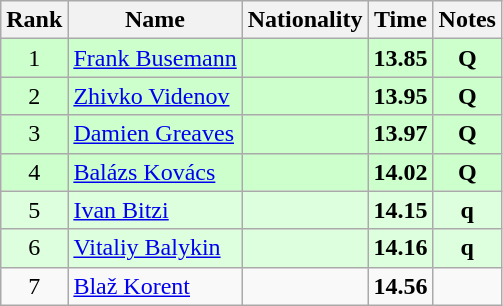<table class="wikitable sortable" style="text-align:center">
<tr>
<th>Rank</th>
<th>Name</th>
<th>Nationality</th>
<th>Time</th>
<th>Notes</th>
</tr>
<tr bgcolor=ccffcc>
<td>1</td>
<td align=left><a href='#'>Frank Busemann</a></td>
<td align=left></td>
<td><strong>13.85</strong></td>
<td><strong>Q</strong></td>
</tr>
<tr bgcolor=ccffcc>
<td>2</td>
<td align=left><a href='#'>Zhivko Videnov</a></td>
<td align=left></td>
<td><strong>13.95</strong></td>
<td><strong>Q</strong></td>
</tr>
<tr bgcolor=ccffcc>
<td>3</td>
<td align=left><a href='#'>Damien Greaves</a></td>
<td align=left></td>
<td><strong>13.97</strong></td>
<td><strong>Q</strong></td>
</tr>
<tr bgcolor=ccffcc>
<td>4</td>
<td align=left><a href='#'>Balázs Kovács</a></td>
<td align=left></td>
<td><strong>14.02</strong></td>
<td><strong>Q</strong></td>
</tr>
<tr bgcolor=ddffdd>
<td>5</td>
<td align=left><a href='#'>Ivan Bitzi</a></td>
<td align=left></td>
<td><strong>14.15</strong></td>
<td><strong>q</strong></td>
</tr>
<tr bgcolor=ddffdd>
<td>6</td>
<td align=left><a href='#'>Vitaliy Balykin</a></td>
<td align=left></td>
<td><strong>14.16</strong></td>
<td><strong>q</strong></td>
</tr>
<tr>
<td>7</td>
<td align=left><a href='#'>Blaž Korent</a></td>
<td align=left></td>
<td><strong>14.56</strong></td>
<td></td>
</tr>
</table>
